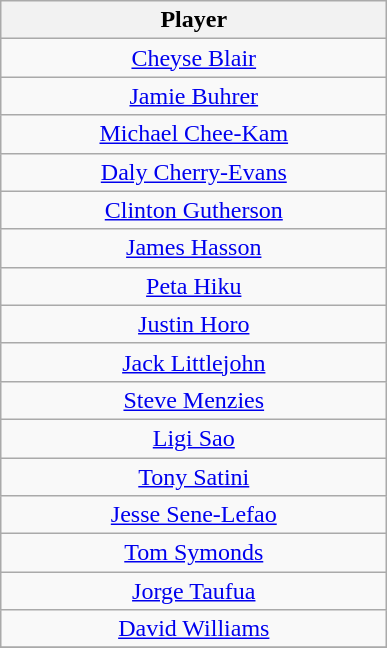<table class="wikitable" style="text-align: center;">
<tr>
<th style="width:250px;">Player</th>
</tr>
<tr>
<td><a href='#'>Cheyse Blair</a></td>
</tr>
<tr>
<td><a href='#'>Jamie Buhrer</a></td>
</tr>
<tr>
<td><a href='#'>Michael Chee-Kam</a></td>
</tr>
<tr>
<td><a href='#'>Daly Cherry-Evans</a></td>
</tr>
<tr>
<td><a href='#'>Clinton Gutherson</a></td>
</tr>
<tr>
<td><a href='#'>James Hasson</a></td>
</tr>
<tr>
<td><a href='#'>Peta Hiku</a></td>
</tr>
<tr>
<td><a href='#'>Justin Horo</a></td>
</tr>
<tr>
<td><a href='#'>Jack Littlejohn</a></td>
</tr>
<tr>
<td><a href='#'>Steve Menzies</a></td>
</tr>
<tr>
<td><a href='#'>Ligi Sao</a></td>
</tr>
<tr>
<td><a href='#'>Tony Satini</a></td>
</tr>
<tr>
<td><a href='#'>Jesse Sene-Lefao</a></td>
</tr>
<tr>
<td><a href='#'>Tom Symonds</a></td>
</tr>
<tr>
<td><a href='#'>Jorge Taufua</a></td>
</tr>
<tr>
<td><a href='#'>David Williams</a></td>
</tr>
<tr>
</tr>
</table>
